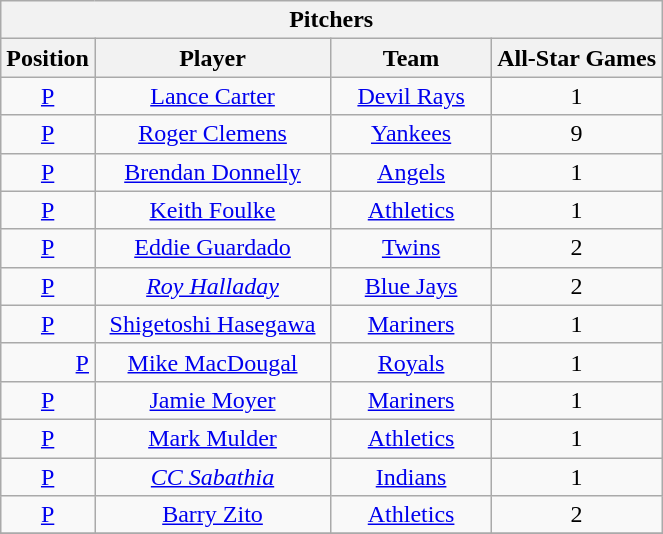<table class="wikitable" style="font-size: 100%; text-align:right;">
<tr>
<th colspan="4">Pitchers</th>
</tr>
<tr>
<th>Position</th>
<th width="150">Player</th>
<th width="100">Team</th>
<th>All-Star Games</th>
</tr>
<tr>
<td align="center"><a href='#'>P</a></td>
<td align="center"><a href='#'>Lance Carter</a></td>
<td align="center"><a href='#'>Devil Rays</a></td>
<td align="center">1</td>
</tr>
<tr>
<td align="center"><a href='#'>P</a></td>
<td align="center"><a href='#'>Roger Clemens</a></td>
<td align="center"><a href='#'>Yankees</a></td>
<td align="center">9</td>
</tr>
<tr>
<td align="center"><a href='#'>P</a></td>
<td align="center"><a href='#'>Brendan Donnelly</a></td>
<td align="center"><a href='#'>Angels</a></td>
<td align="center">1</td>
</tr>
<tr>
<td align="center"><a href='#'>P</a></td>
<td align="center"><a href='#'>Keith Foulke</a></td>
<td align="center"><a href='#'>Athletics</a></td>
<td align="center">1</td>
</tr>
<tr>
<td align="center"><a href='#'>P</a></td>
<td align="center"><a href='#'>Eddie Guardado</a></td>
<td align="center"><a href='#'>Twins</a></td>
<td align="center">2</td>
</tr>
<tr>
<td align="center"><a href='#'>P</a></td>
<td align="center"><em><a href='#'>Roy Halladay</a></em></td>
<td align="center"><a href='#'>Blue Jays</a></td>
<td align="center">2</td>
</tr>
<tr>
<td align="center"><a href='#'>P</a></td>
<td align="center"><a href='#'>Shigetoshi Hasegawa</a></td>
<td align="center"><a href='#'>Mariners</a></td>
<td align="center">1</td>
</tr>
<tr>
<td attttttttttttttttttttlign="center"><a href='#'>P</a></td>
<td align="center"><a href='#'>Mike MacDougal</a></td>
<td align="center"><a href='#'>Royals</a></td>
<td align="center">1</td>
</tr>
<tr>
<td align="center"><a href='#'>P</a></td>
<td align="center"><a href='#'>Jamie Moyer</a></td>
<td align="center"><a href='#'>Mariners</a></td>
<td align="center">1</td>
</tr>
<tr>
<td align="center"><a href='#'>P</a></td>
<td align="center"><a href='#'>Mark Mulder</a></td>
<td align="center"><a href='#'>Athletics</a></td>
<td align="center">1</td>
</tr>
<tr>
<td align="center"><a href='#'>P</a></td>
<td align="center"><em><a href='#'>CC Sabathia</a></em></td>
<td align="center"><a href='#'>Indians</a></td>
<td align="center">1</td>
</tr>
<tr>
<td align="center"><a href='#'>P</a></td>
<td align="center"><a href='#'>Barry Zito</a></td>
<td align="center"><a href='#'>Athletics</a></td>
<td align="center">2</td>
</tr>
<tr>
</tr>
</table>
